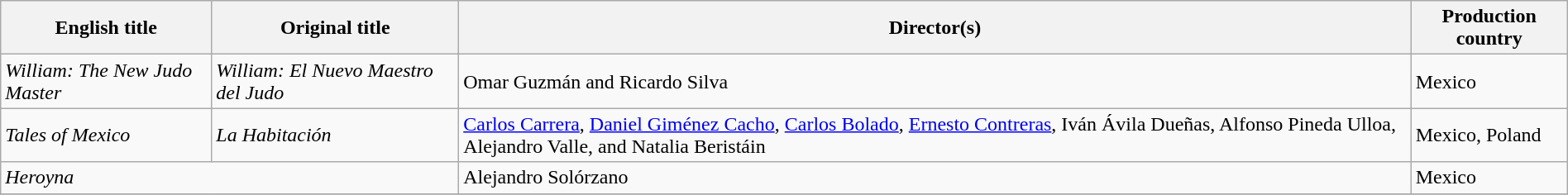<table class="sortable wikitable" style="width:100%; margin-bottom:2px" cellpadding="5">
<tr>
<th scope="col">English title</th>
<th scope="col">Original title</th>
<th scope="col">Director(s)</th>
<th scope="col">Production country</th>
</tr>
<tr>
<td><em>William: The New Judo Master</em></td>
<td><em>William: El Nuevo Maestro del Judo</em></td>
<td data-sort-value="Guzman">Omar Guzmán and Ricardo Silva</td>
<td>Mexico</td>
</tr>
<tr>
<td><em>Tales of Mexico</em></td>
<td><em>La Habitación</em></td>
<td data-sort-value="Carrera"><a href='#'>Carlos Carrera</a>, <a href='#'>Daniel Giménez Cacho</a>, <a href='#'>Carlos Bolado</a>, <a href='#'>Ernesto Contreras</a>, Iván Ávila Dueñas, Alfonso Pineda Ulloa, Alejandro Valle, and Natalia Beristáin</td>
<td>Mexico, Poland</td>
</tr>
<tr>
<td colspan=2 data-sort-value="Heroyna"><em>Heroyna</em></td>
<td data-sort-value="Solorzano">Alejandro Solórzano</td>
<td>Mexico</td>
</tr>
<tr>
</tr>
</table>
